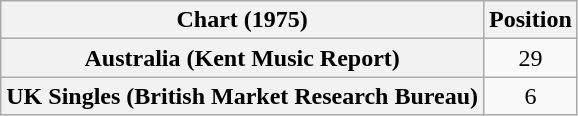<table class="wikitable sortable plainrowheaders" style-"text-align:center">
<tr>
<th scope=col>Chart (1975)</th>
<th scope=col>Position</th>
</tr>
<tr>
<th scope=row>Australia (Kent Music Report)</th>
<td style="text-align:center;">29</td>
</tr>
<tr>
<th scope=row>UK Singles (British Market Research Bureau)</th>
<td style="text-align:center;">6</td>
</tr>
</table>
